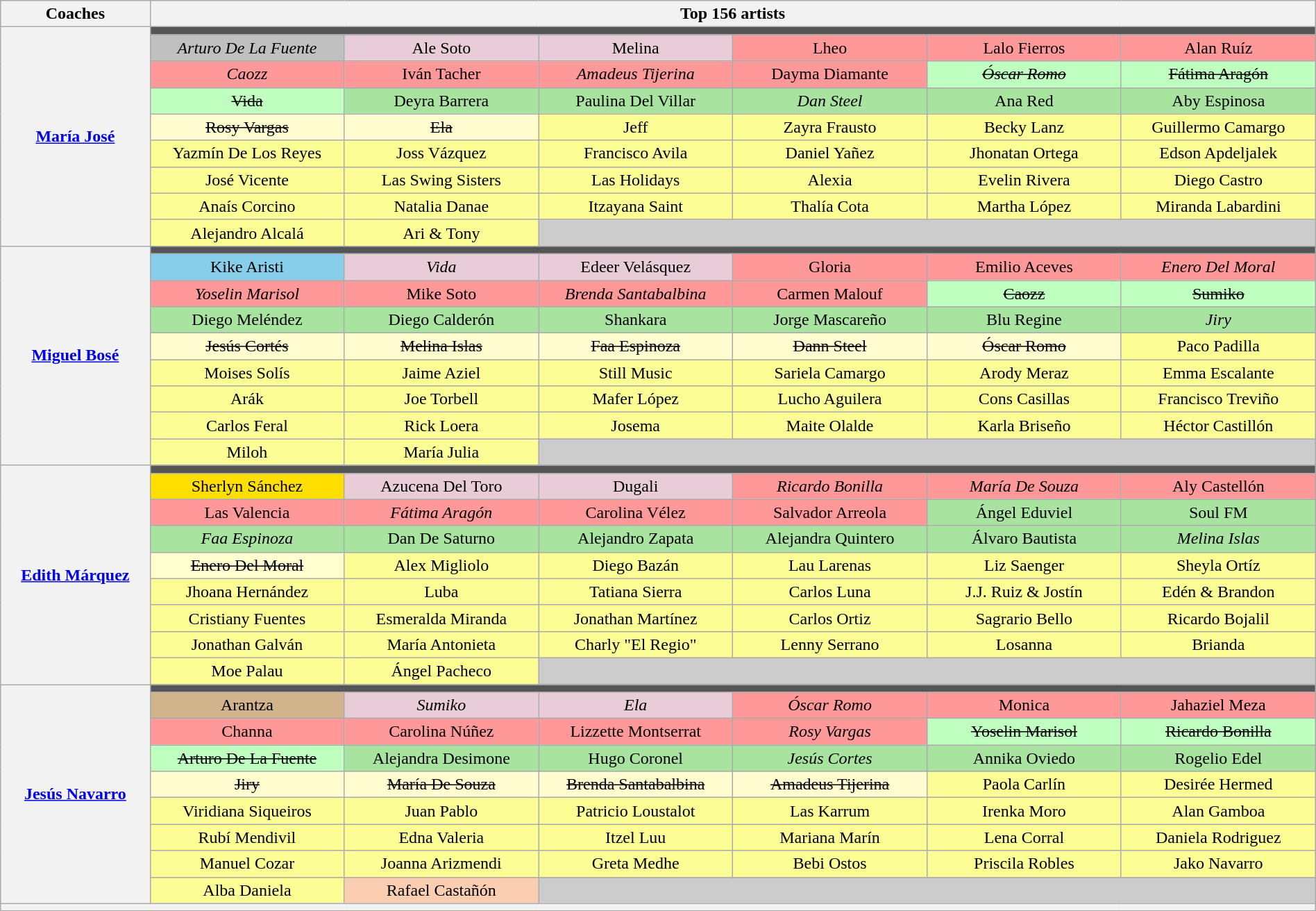<table class="wikitable" style="text-align:center; line-height:18px; width:100%">
<tr>
<th scope="col" style="width:10%">Coaches</th>
<th scope="col" style="width:90%" colspan="6">Top 156 artists</th>
</tr>
<tr>
<th rowspan="9"><a href='#'>María José</a></th>
<td colspan="6" style="background:#555"></td>
</tr>
<tr>
<td style="width:13%; background:silver"><em>Arturo De La Fuente</em></td>
<td style="width:13%; background:#E8CCD7">Ale Soto</td>
<td style="width:13%; background:#E8CCD7">Melina</td>
<td style="width:13%; background:#FF9999">Lheo</td>
<td style="width:13%; background:#FF9999">Lalo Fierros</td>
<td style="width:13%; background:#FF9999">Alan Ruíz</td>
</tr>
<tr>
<td style="background:#FF9999"><em>Caozz</em></td>
<td style="background:#FF9999">Iván Tacher</td>
<td style="background:#FF9999"><em>Amadeus Tijerina</em></td>
<td style="background:#FF9999">Dayma Diamante</td>
<td style="background:#BFFFC0"><s><em>Óscar Romo</em></s></td>
<td style="background:#BFFFC0"><s>Fátima Aragón</s></td>
</tr>
<tr>
<td style="background:#BFFFC0"><s>Vida</s></td>
<td style="background:#A8E4A0">Deyra Barrera</td>
<td style="background:#A8E4A0">Paulina Del Villar</td>
<td style="background:#A8E4A0"><em>Dan Steel</em></td>
<td style="background:#A8E4A0">Ana Red</td>
<td style="background:#A8E4A0">Aby Espinosa</td>
</tr>
<tr>
<td style="background:#FFFDD0"><s>Rosy Vargas</s></td>
<td style="background:#FFFDD0"><s>Ela</s></td>
<td style="background:#FDFD96">Jeff</td>
<td style="background:#FDFD96">Zayra Frausto</td>
<td style="background:#FDFD96">Becky Lanz</td>
<td style="background:#FDFD96">Guillermo Camargo</td>
</tr>
<tr>
<td style="background:#FDFD96">Yazmín De Los Reyes</td>
<td style="background:#FDFD96">Joss Vázquez</td>
<td style="background:#FDFD96">Francisco Avila</td>
<td style="background:#FDFD96">Daniel Yañez</td>
<td style="background:#FDFD96">Jhonatan Ortega</td>
<td style="background:#FDFD96">Edson Apdeljalek</td>
</tr>
<tr>
<td style="background:#FDFD96">José Vicente</td>
<td style="background:#FDFD96">Las Swing Sisters</td>
<td style="background:#FDFD96">Las Holidays</td>
<td style="background:#FDFD96">Alexia</td>
<td style="background:#FDFD96">Evelin Rivera</td>
<td style="background:#FDFD96">Diego Castro</td>
</tr>
<tr>
<td style="background:#FDFD96">Anaís Corcino</td>
<td style="background:#FDFD96">Natalia Danae</td>
<td style="background:#FDFD96">Itzayana Saint</td>
<td style="background:#FDFD96">Thalía Cota</td>
<td style="background:#FDFD96">Martha López</td>
<td style="background:#FDFD96">Miranda Labardini</td>
</tr>
<tr>
<td style="background:#FDFD96">Alejandro Alcalá</td>
<td style="background:#FDFD96">Ari & Tony</td>
<td colspan="4" style="background:#ccc"></td>
</tr>
<tr>
<th rowspan="9"><a href='#'>Miguel Bosé</a></th>
<td colspan="6" style="background:#555"></td>
</tr>
<tr>
<td style="background:skyblue">Kike Aristi</td>
<td style="background:#E8CCD7"><em>Vida</em></td>
<td style="background:#E8CCD7">Edeer Velásquez</td>
<td style="background:#FF9999">Gloria</td>
<td style="background:#FF9999">Emilio Aceves</td>
<td style="background:#FF9999"><em>Enero Del Moral</em></td>
</tr>
<tr>
<td style="background:#FF9999"><em>Yoselin Marisol</em></td>
<td style="background:#FF9999">Mike Soto</td>
<td style="background:#FF9999"><em>Brenda Santabalbina</em></td>
<td style="background:#FF9999">Carmen Malouf</td>
<td style="background:#BFFFC0"><s>Caozz</s></td>
<td style="background:#BFFFC0"><s>Sumiko</s></td>
</tr>
<tr>
<td style="background:#A8E4A0">Diego Meléndez</td>
<td style="background:#A8E4A0">Diego Calderón</td>
<td style="background:#A8E4A0">Shankara</td>
<td style="background:#A8E4A0">Jorge Mascareño</td>
<td style="background:#A8E4A0">Blu Regine</td>
<td style="background:#A8E4A0"><em>Jiry</em></td>
</tr>
<tr>
<td style="background:#FFFDD0"><s>Jesús Cortés</s></td>
<td style="background:#FFFDD0"><s>Melina Islas</s></td>
<td style="background:#FFFDD0"><s>Faa Espinoza</s></td>
<td style="background:#FFFDD0"><s>Dann Steel</s></td>
<td style="background:#FFFDD0"><s>Óscar Romo</s></td>
<td style="background:#FDFD96">Paco Padilla</td>
</tr>
<tr>
<td style="background:#FDFD96">Moises Solís</td>
<td style="background:#FDFD96">Jaime Aziel</td>
<td style="background:#FDFD96">Still Music</td>
<td style="background:#FDFD96">Sariela Camargo</td>
<td style="background:#FDFD96">Arody Meraz</td>
<td style="background:#FDFD96">Emma Escalante</td>
</tr>
<tr>
<td style="background:#FDFD96">Arák</td>
<td style="background:#FDFD96">Joe Torbell</td>
<td style="background:#FDFD96">Mafer López</td>
<td style="background:#FDFD96">Lucho Aguilera</td>
<td style="background:#FDFD96">Cons Casillas</td>
<td style="background:#FDFD96">Francisco Treviño</td>
</tr>
<tr>
<td style="background:#FDFD96">Carlos Feral</td>
<td style="background:#FDFD96">Rick Loera</td>
<td style="background:#FDFD96">Josema</td>
<td style="background:#FDFD96">Maite Olalde</td>
<td style="background:#FDFD96">Karla Briseño</td>
<td style="background:#FDFD96">Héctor Castillón</td>
</tr>
<tr>
<td style="background:#FDFD96">Miloh</td>
<td style="background:#FDFD96">María Julia</td>
<td colspan="4" style="background:#ccc"></td>
</tr>
<tr>
<th rowspan="9"><a href='#'>Edith Márquez</a></th>
<td colspan="6" style="background:#555"></td>
</tr>
<tr>
<td style="background:#FFDF00">Sherlyn Sánchez</td>
<td style="background:#E8CCD7">Azucena Del Toro</td>
<td style="background:#E8CCD7">Dugali</td>
<td style="background:#FF9999"><em>Ricardo Bonilla</em></td>
<td style="background:#FF9999"><em>María De Souza</em></td>
<td style="background:#FF9999">Aly Castellón</td>
</tr>
<tr>
<td style="background:#FF9999">Las Valencia</td>
<td style="background:#FF9999"><em>Fátima Aragón</em></td>
<td style="background:#FF9999">Carolina Vélez</td>
<td style="background:#FF9999">Salvador Arreola</td>
<td style="background:#A8E4A0">Ángel Eduviel</td>
<td style="background:#A8E4A0">Soul FM</td>
</tr>
<tr>
<td style="background:#A8E4A0"><em>Faa Espinoza</em></td>
<td style="background:#A8E4A0">Dan De Saturno</td>
<td style="background:#A8E4A0">Alejandro Zapata</td>
<td style="background:#A8E4A0">Alejandra Quintero</td>
<td style="background:#A8E4A0">Álvaro Bautista</td>
<td style="background:#A8E4A0"><em>Melina Islas</em></td>
</tr>
<tr>
<td style="background:#FFFFD0"><s>Enero Del Moral</s></td>
<td style="background:#FDFD96">Alex Migliolo</td>
<td style="background:#FDFD96">Diego Bazán</td>
<td style="background:#FDFD96">Lau Larenas</td>
<td style="background:#FDFD96">Liz Saenger</td>
<td style="background:#FDFD96">Sheyla Ortíz</td>
</tr>
<tr>
<td style="background:#FDFD96">Jhoana Hernández</td>
<td style="background:#FDFD96">Luba</td>
<td style="background:#FDFD96">Tatiana Sierra</td>
<td style="background:#FDFD96">Carlos Luna</td>
<td style="background:#FDFD96">J.J. Ruiz & Jostín</td>
<td style="background:#FDFD96">Edén & Brandon</td>
</tr>
<tr>
<td style="background:#FDFD96">Cristiany Fuentes</td>
<td style="background:#FDFD96">Esmeralda Miranda</td>
<td style="background:#FDFD96">Jonathan Martínez</td>
<td style="background:#FDFD96">Carlos Ortiz</td>
<td style="background:#FDFD96">Sagrario Bello</td>
<td style="background:#FDFD96">Ricardo Bojalil</td>
</tr>
<tr>
<td style="background:#FDFD96">Jonathan Galván</td>
<td style="background:#FDFD96">María Antonieta</td>
<td style="background:#FDFD96">Charly "El Regio"</td>
<td style="background:#FDFD96">Lenny Serrano</td>
<td style="background:#FDFD96">Losanna</td>
<td style="background:#FDFD96">Brianda</td>
</tr>
<tr>
<td style="background:#FDFD96">Moe Palau</td>
<td style="background:#FDFD96">Ángel Pacheco</td>
<td colspan="4" style="background:#ccc"></td>
</tr>
<tr>
<th rowspan="9"><a href='#'>Jesús Navarro</a></th>
<td colspan="6" style="background:#555"></td>
</tr>
<tr>
<td style="background:tan">Arantza</td>
<td style="background:#E8CCD7"><em>Sumiko</em></td>
<td style="background:#E8CCD7"><em>Ela</em></td>
<td style="background:#FF9999"><em>Óscar Romo</em></td>
<td style="background:#FF9999">Monica</td>
<td style="background:#FF9999">Jahaziel Meza</td>
</tr>
<tr>
<td style="background:#FF9999">Channa</td>
<td style="background:#FF9999">Carolina Núñez</td>
<td style="background:#FF9999">Lizzette Montserrat</td>
<td style="background:#FF9999"><em>Rosy Vargas</em></td>
<td style="background:#BFFFC0"><s>Yoselin Marisol</s></td>
<td style="background:#BFFFC0"><s>Ricardo Bonilla</s></td>
</tr>
<tr>
<td style="background:#BFFFC0"><s>Arturo De La Fuente</s></td>
<td style="background:#A8E4A0">Alejandra Desimone</td>
<td style="background:#A8E4A0">Hugo Coronel</td>
<td style="background:#A8E4A0"><em>Jesús Cortes</em></td>
<td style="background:#A8E4A0">Annika Oviedo</td>
<td style="background:#A8E4A0">Rogelio Edel</td>
</tr>
<tr>
<td style="background:#FFFDD0"><s>Jiry</s></td>
<td style="background:#FFFDD0"><s>María De Souza</s></td>
<td style="background:#FFFDD0"><s>Brenda Santabalbina</s></td>
<td style="background:#FFFDD0"><s>Amadeus Tijerina</s></td>
<td style="background:#FDFD96">Paola Carlín</td>
<td style="background:#FDFD96">Desirée Hermed</td>
</tr>
<tr>
<td style="background:#FDFD96">Viridiana Siqueiros</td>
<td style="background:#FDFD96">Juan Pablo</td>
<td style="background:#FDFD96">Patricio Loustalot</td>
<td style="background:#FDFD96">Las Karrum</td>
<td style="background:#FDFD96">Irenka Moro</td>
<td style="background:#FDFD96">Alan Gamboa</td>
</tr>
<tr>
<td style="background:#FDFD96">Rubí Mendivil</td>
<td style="background:#FDFD96">Edna Valeria</td>
<td style="background:#FDFD96">Itzel Luu</td>
<td style="background:#FDFD96">Mariana Marín</td>
<td style="background:#FDFD96">Lena Corral</td>
<td style="background:#FDFD96">Daniela Rodriguez</td>
</tr>
<tr>
<td style="background:#FDFD96">Manuel Cozar</td>
<td style="background:#FDFD96">Joanna Arizmendi</td>
<td style="background:#FDFD96">Greta Medhe</td>
<td style="background:#FDFD96">Bebi Ostos</td>
<td style="background:#FDFD96">Priscila Robles</td>
<td style="background:#FDFD96">Jako Navarro</td>
</tr>
<tr>
<td style="background:#FDFD96">Alba Daniela</td>
<td style="background:#FBCEB1">Rafael Castañón</td>
<td colspan="4" style="background:#ccc"></td>
</tr>
<tr>
<th style="font-size:95%" colspan="7"></th>
</tr>
</table>
